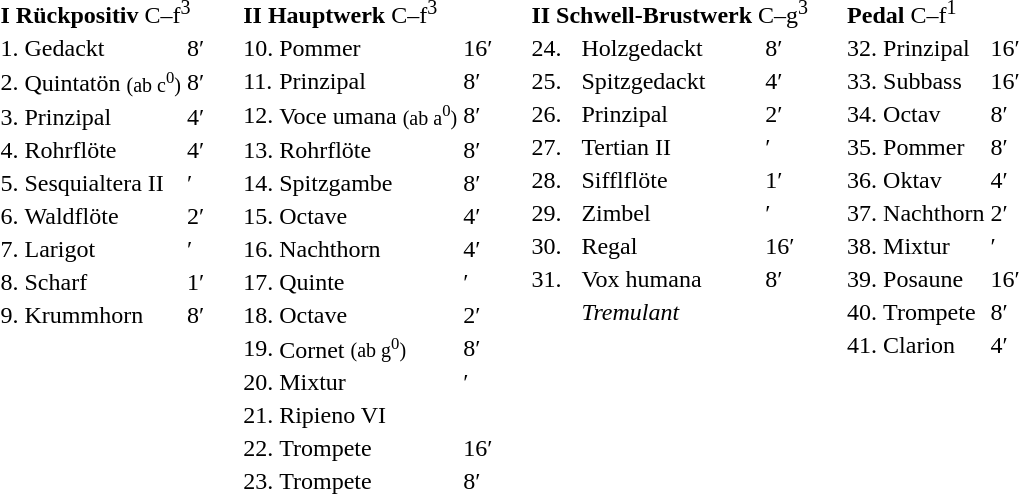<table border="0" cellspacing="14" cellpadding="10" style="border-collapse:collapse;">
<tr>
<td style="vertical-align:top"><br><table border="0">
<tr>
<td colspan="4"><strong>I Rückpositiv</strong> C–f<sup>3</sup></td>
</tr>
<tr>
<td>1.</td>
<td>Gedackt</td>
<td>8′</td>
</tr>
<tr>
<td>2.</td>
<td>Quintatön <small>(ab c<sup>0</sup>)</small></td>
<td>8′</td>
</tr>
<tr>
<td>3.</td>
<td>Prinzipal</td>
<td>4′</td>
</tr>
<tr>
<td>4.</td>
<td>Rohrflöte</td>
<td>4′</td>
</tr>
<tr>
<td>5.</td>
<td>Sesquialtera II</td>
<td>′</td>
</tr>
<tr>
<td>6.</td>
<td>Waldflöte</td>
<td>2′</td>
</tr>
<tr>
<td>7.</td>
<td>Larigot</td>
<td>′</td>
</tr>
<tr>
<td>8.</td>
<td>Scharf</td>
<td>1′</td>
</tr>
<tr>
<td>9.</td>
<td>Krummhorn</td>
<td>8′</td>
</tr>
</table>
</td>
<td style="vertical-align:top"><br><table border="0">
<tr>
<td colspan="4"><strong>II Hauptwerk</strong> C–f<sup>3</sup></td>
</tr>
<tr>
<td>10.</td>
<td>Pommer</td>
<td>16′</td>
</tr>
<tr>
<td>11.</td>
<td>Prinzipal</td>
<td>8′</td>
</tr>
<tr>
<td>12.</td>
<td>Voce umana <small>(ab a<sup>0</sup>)</small></td>
<td>8′</td>
</tr>
<tr>
<td>13.</td>
<td>Rohrflöte</td>
<td>8′</td>
</tr>
<tr>
<td>14.</td>
<td>Spitzgambe</td>
<td>8′</td>
</tr>
<tr>
<td>15.</td>
<td>Octave</td>
<td>4′</td>
</tr>
<tr>
<td>16.</td>
<td>Nachthorn</td>
<td>4′</td>
</tr>
<tr>
<td>17.</td>
<td>Quinte</td>
<td>′</td>
</tr>
<tr>
<td>18.</td>
<td>Octave</td>
<td>2′</td>
</tr>
<tr>
<td>19.</td>
<td>Cornet <small>(ab g<sup>0</sup>)</small></td>
<td>8′</td>
</tr>
<tr>
<td>20.</td>
<td>Mixtur</td>
<td>′</td>
</tr>
<tr>
<td>21.</td>
<td>Ripieno VI</td>
</tr>
<tr>
<td>22.</td>
<td>Trompete</td>
<td>16′</td>
</tr>
<tr>
<td>23.</td>
<td>Trompete</td>
<td>8′</td>
</tr>
</table>
</td>
<td style="vertical-align:top"><br><table border="0">
<tr>
<td colspan="4"><strong>II Schwell-Brustwerk</strong> C–g<sup>3</sup></td>
</tr>
<tr>
<td>24.</td>
<td>Holzgedackt</td>
<td>8′</td>
</tr>
<tr>
<td>25.</td>
<td>Spitzgedackt</td>
<td>4′</td>
</tr>
<tr>
<td>26.</td>
<td>Prinzipal</td>
<td>2′</td>
</tr>
<tr>
<td>27.</td>
<td>Tertian II</td>
<td>′</td>
</tr>
<tr>
<td>28.</td>
<td>Sifflflöte</td>
<td>1′</td>
</tr>
<tr>
<td>29.</td>
<td>Zimbel</td>
<td>′</td>
</tr>
<tr>
<td>30.</td>
<td>Regal</td>
<td>16′</td>
</tr>
<tr>
<td>31.</td>
<td>Vox humana</td>
<td>8′</td>
</tr>
<tr>
<td></td>
<td><em>Tremulant</em></td>
</tr>
</table>
</td>
<td style="vertical-align:top"><br><table border="0">
<tr>
<td colspan="4"><strong>Pedal</strong> C–f<sup>1</sup></td>
</tr>
<tr>
<td>32.</td>
<td>Prinzipal</td>
<td>16′</td>
</tr>
<tr>
<td>33.</td>
<td>Subbass</td>
<td>16′</td>
</tr>
<tr>
<td>34.</td>
<td>Octav</td>
<td>8′</td>
</tr>
<tr>
<td>35.</td>
<td>Pommer</td>
<td>8′</td>
</tr>
<tr>
<td>36.</td>
<td>Oktav</td>
<td>4′</td>
</tr>
<tr>
<td>37.</td>
<td>Nachthorn</td>
<td>2′</td>
</tr>
<tr>
<td>38.</td>
<td>Mixtur</td>
<td>′</td>
</tr>
<tr>
<td>39.</td>
<td>Posaune</td>
<td>16′</td>
</tr>
<tr>
<td>40.</td>
<td>Trompete</td>
<td>8′</td>
</tr>
<tr>
<td>41.</td>
<td>Clarion</td>
<td>4′</td>
</tr>
</table>
</td>
</tr>
</table>
